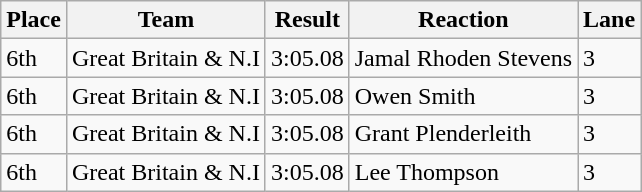<table class="wikitable">
<tr>
<th>Place</th>
<th>Team</th>
<th>Result</th>
<th>Reaction</th>
<th>Lane</th>
</tr>
<tr>
<td>6th</td>
<td>Great Britain & N.I</td>
<td>3:05.08</td>
<td>Jamal Rhoden Stevens</td>
<td>3</td>
</tr>
<tr>
<td>6th</td>
<td>Great Britain & N.I</td>
<td>3:05.08</td>
<td>Owen Smith</td>
<td>3</td>
</tr>
<tr>
<td>6th</td>
<td>Great Britain & N.I</td>
<td>3:05.08</td>
<td>Grant Plenderleith</td>
<td>3</td>
</tr>
<tr>
<td>6th</td>
<td>Great Britain & N.I</td>
<td>3:05.08</td>
<td>Lee Thompson</td>
<td>3</td>
</tr>
</table>
